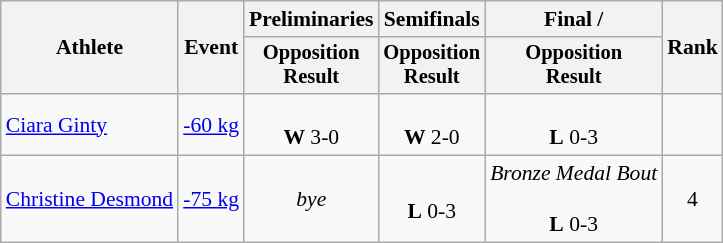<table class="wikitable" style="font-size:90%;">
<tr>
<th rowspan=2>Athlete</th>
<th rowspan=2>Event</th>
<th>Preliminaries</th>
<th>Semifinals</th>
<th>Final / </th>
<th rowspan=2>Rank</th>
</tr>
<tr style="font-size:95%">
<th>Opposition<br>Result</th>
<th>Opposition<br>Result</th>
<th>Opposition<br>Result</th>
</tr>
<tr align=center>
<td align=left><a href='#'>Ciara Ginty</a></td>
<td align=left><a href='#'>-60 kg</a></td>
<td> <br> <strong>W</strong> 3-0</td>
<td> <br> <strong>W</strong> 2-0</td>
<td> <br> <strong>L</strong> 0-3</td>
<td></td>
</tr>
<tr align=center>
<td align=left><a href='#'>Christine Desmond</a></td>
<td align=left><a href='#'>-75 kg</a></td>
<td><em>bye</em></td>
<td> <br> <strong>L</strong> 0-3</td>
<td><em>Bronze Medal Bout</em><br> <br> <strong>L</strong> 0-3</td>
<td>4</td>
</tr>
</table>
